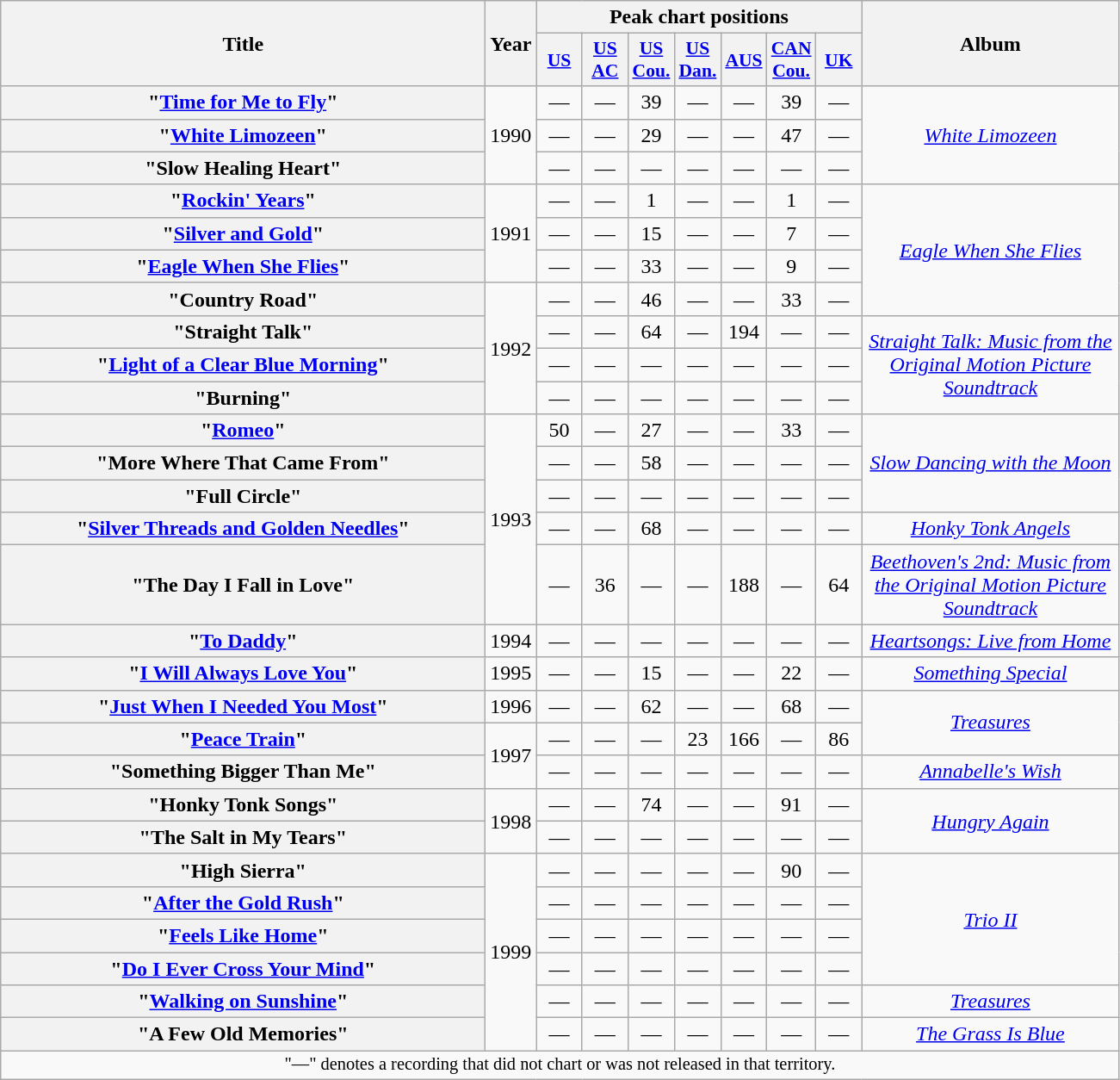<table class="wikitable plainrowheaders" style="text-align:center;">
<tr>
<th scope="col" rowspan="2" style="width:23em;">Title</th>
<th scope="col" rowspan="2" style="width:2em;">Year</th>
<th scope="col" colspan="7">Peak chart positions</th>
<th scope="col" rowspan="2" style="width:12em;">Album</th>
</tr>
<tr>
<th scope="col" style="width:2em;font-size:90%;"><a href='#'>US</a><br></th>
<th scope="col" style="width:2em;font-size:90%;"><a href='#'>US<br>AC</a><br></th>
<th scope="col" style="width:2em;font-size:90%;"><a href='#'>US Cou.</a><br></th>
<th scope="col" style="width:2em;font-size:90%;"><a href='#'>US<br>Dan.</a><br></th>
<th scope="col" style="width:2em;font-size:90%;"><a href='#'>AUS</a><br></th>
<th scope="col" style="width:2em;font-size:90%;"><a href='#'>CAN Cou.</a><br></th>
<th scope="col" style="width:2em;font-size:90%;"><a href='#'>UK</a><br></th>
</tr>
<tr>
<th scope="row">"<a href='#'>Time for Me to Fly</a>"</th>
<td rowspan="3">1990</td>
<td>—</td>
<td>—</td>
<td>39</td>
<td>—</td>
<td>—</td>
<td>39</td>
<td>—</td>
<td rowspan="3"><em><a href='#'>White Limozeen</a></em></td>
</tr>
<tr>
<th scope="row">"<a href='#'>White Limozeen</a>"</th>
<td>—</td>
<td>—</td>
<td>29</td>
<td>—</td>
<td>—</td>
<td>47</td>
<td>—</td>
</tr>
<tr>
<th scope="row">"Slow Healing Heart"</th>
<td>—</td>
<td>—</td>
<td>—</td>
<td>—</td>
<td>—</td>
<td>—</td>
<td>—</td>
</tr>
<tr>
<th scope="row">"<a href='#'>Rockin' Years</a>"<br></th>
<td rowspan="3">1991</td>
<td>—</td>
<td>—</td>
<td>1</td>
<td>—</td>
<td>—</td>
<td>1</td>
<td>—</td>
<td rowspan="4"><em><a href='#'>Eagle When She Flies</a></em></td>
</tr>
<tr>
<th scope="row">"<a href='#'>Silver and Gold</a>"</th>
<td>—</td>
<td>—</td>
<td>15</td>
<td>—</td>
<td>—</td>
<td>7</td>
<td>—</td>
</tr>
<tr>
<th scope="row">"<a href='#'>Eagle When She Flies</a>"</th>
<td>—</td>
<td>—</td>
<td>33</td>
<td>—</td>
<td>—</td>
<td>9</td>
<td>—</td>
</tr>
<tr>
<th scope="row">"Country Road"</th>
<td rowspan="4">1992</td>
<td>—</td>
<td>—</td>
<td>46</td>
<td>—</td>
<td>—</td>
<td>33</td>
<td>—</td>
</tr>
<tr>
<th scope="row">"Straight Talk"</th>
<td>—</td>
<td>—</td>
<td>64</td>
<td>—</td>
<td>194</td>
<td>—</td>
<td>—</td>
<td rowspan="3"><em><a href='#'>Straight Talk: Music from the Original Motion Picture Soundtrack</a></em></td>
</tr>
<tr>
<th scope="row">"<a href='#'>Light of a Clear Blue Morning</a>"</th>
<td>—</td>
<td>—</td>
<td>—</td>
<td>—</td>
<td>—</td>
<td>—</td>
<td>—</td>
</tr>
<tr>
<th scope="row">"Burning"<br></th>
<td>—</td>
<td>—</td>
<td>—</td>
<td>—</td>
<td>—</td>
<td>—</td>
<td>—</td>
</tr>
<tr>
<th scope="row">"<a href='#'>Romeo</a>"<br></th>
<td rowspan="5">1993</td>
<td>50</td>
<td>—</td>
<td>27</td>
<td>—</td>
<td>—</td>
<td>33</td>
<td>—</td>
<td rowspan="3"><em><a href='#'>Slow Dancing with the Moon</a></em></td>
</tr>
<tr>
<th scope="row">"More Where That Came From"</th>
<td>—</td>
<td>—</td>
<td>58</td>
<td>—</td>
<td>—</td>
<td>—</td>
<td>—</td>
</tr>
<tr>
<th scope="row">"Full Circle"</th>
<td>—</td>
<td>—</td>
<td>—</td>
<td>—</td>
<td>—</td>
<td>—</td>
<td>—</td>
</tr>
<tr>
<th scope="row">"<a href='#'>Silver Threads and Golden Needles</a>"<br></th>
<td>—</td>
<td>—</td>
<td>68</td>
<td>—</td>
<td>—</td>
<td>—</td>
<td>—</td>
<td><em><a href='#'>Honky Tonk Angels</a></em></td>
</tr>
<tr>
<th scope="row">"The Day I Fall in Love"<br></th>
<td>—</td>
<td>36</td>
<td>—</td>
<td>—</td>
<td>188</td>
<td>—</td>
<td>64</td>
<td><em><a href='#'>Beethoven's 2nd: Music from the Original Motion Picture Soundtrack</a></em></td>
</tr>
<tr>
<th scope="row">"<a href='#'>To Daddy</a>" </th>
<td>1994</td>
<td>—</td>
<td>—</td>
<td>—</td>
<td>—</td>
<td>—</td>
<td>—</td>
<td>—</td>
<td><em><a href='#'>Heartsongs: Live from Home</a></em></td>
</tr>
<tr>
<th scope="row">"<a href='#'>I Will Always Love You</a>"<br></th>
<td>1995</td>
<td>—</td>
<td>—</td>
<td>15</td>
<td>—</td>
<td>—</td>
<td>22</td>
<td>—</td>
<td><em><a href='#'>Something Special</a></em></td>
</tr>
<tr>
<th scope="row">"<a href='#'>Just When I Needed You Most</a>"</th>
<td>1996</td>
<td>—</td>
<td>—</td>
<td>62</td>
<td>—</td>
<td>—</td>
<td>68</td>
<td>—</td>
<td rowspan="2"><em><a href='#'>Treasures</a></em></td>
</tr>
<tr>
<th scope="row">"<a href='#'>Peace Train</a>"</th>
<td rowspan = "2">1997</td>
<td>—</td>
<td>—</td>
<td>—</td>
<td>23</td>
<td>166</td>
<td>—</td>
<td>86</td>
</tr>
<tr>
<th scope = "row">"Something Bigger Than Me"</th>
<td>—</td>
<td>—</td>
<td>—</td>
<td>—</td>
<td>—</td>
<td>—</td>
<td>—</td>
<td><em><a href='#'>Annabelle's Wish</a></em></td>
</tr>
<tr>
<th scope="row">"Honky Tonk Songs"</th>
<td rowspan="2">1998</td>
<td>—</td>
<td>—</td>
<td>74</td>
<td>—</td>
<td>—</td>
<td>91</td>
<td>—</td>
<td rowspan="2"><em><a href='#'>Hungry Again</a></em></td>
</tr>
<tr>
<th scope="row">"The Salt in My Tears"</th>
<td>—</td>
<td>—</td>
<td>—</td>
<td>—</td>
<td>—</td>
<td>—</td>
<td>—</td>
</tr>
<tr>
<th scope="row">"High Sierra"<br></th>
<td rowspan="6">1999</td>
<td>—</td>
<td>—</td>
<td>—</td>
<td>—</td>
<td>—</td>
<td>90</td>
<td>—</td>
<td rowspan="4"><em><a href='#'>Trio II</a></em></td>
</tr>
<tr>
<th scope="row">"<a href='#'>After the Gold Rush</a>"<br></th>
<td>—</td>
<td>—</td>
<td>—</td>
<td>—</td>
<td>—</td>
<td>—</td>
<td>—</td>
</tr>
<tr>
<th scope="row">"<a href='#'>Feels Like Home</a>"<br></th>
<td>—</td>
<td>—</td>
<td>—</td>
<td>—</td>
<td>—</td>
<td>—</td>
<td>—</td>
</tr>
<tr>
<th scope="row">"<a href='#'>Do I Ever Cross Your Mind</a>"<br></th>
<td>—</td>
<td>—</td>
<td>—</td>
<td>—</td>
<td>—</td>
<td>—</td>
<td>—</td>
</tr>
<tr>
<th scope = "row">"<a href='#'>Walking on Sunshine</a>"</th>
<td>—</td>
<td>—</td>
<td>—</td>
<td>—</td>
<td>—</td>
<td>—</td>
<td>—</td>
<td><em><a href='#'>Treasures</a></em></td>
</tr>
<tr>
<th scope="row">"A Few Old Memories"</th>
<td>—</td>
<td>—</td>
<td>—</td>
<td>—</td>
<td>—</td>
<td>—</td>
<td>—</td>
<td><em><a href='#'>The Grass Is Blue</a></em></td>
</tr>
<tr>
<td colspan="13" style="font-size:85%">"—" denotes a recording that did not chart or was not released in that territory.</td>
</tr>
</table>
